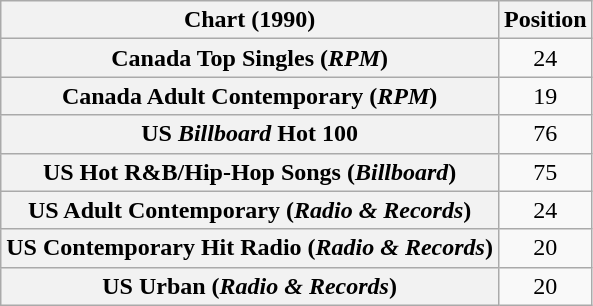<table class="wikitable sortable plainrowheaders" style="text-align:center;">
<tr>
<th scope="col">Chart (1990)</th>
<th scope="col">Position</th>
</tr>
<tr>
<th scope="row">Canada Top Singles (<em>RPM</em>)</th>
<td>24</td>
</tr>
<tr>
<th scope="row">Canada Adult Contemporary (<em>RPM</em>)</th>
<td>19</td>
</tr>
<tr>
<th scope="row">US <em>Billboard</em> Hot 100</th>
<td>76</td>
</tr>
<tr>
<th scope="row">US Hot R&B/Hip-Hop Songs (<em>Billboard</em>)</th>
<td>75</td>
</tr>
<tr>
<th scope="row">US Adult Contemporary (<em>Radio & Records</em>)</th>
<td>24</td>
</tr>
<tr>
<th scope="row">US Contemporary Hit Radio (<em>Radio & Records</em>)</th>
<td>20</td>
</tr>
<tr>
<th scope="row">US Urban (<em>Radio & Records</em>)</th>
<td>20</td>
</tr>
</table>
